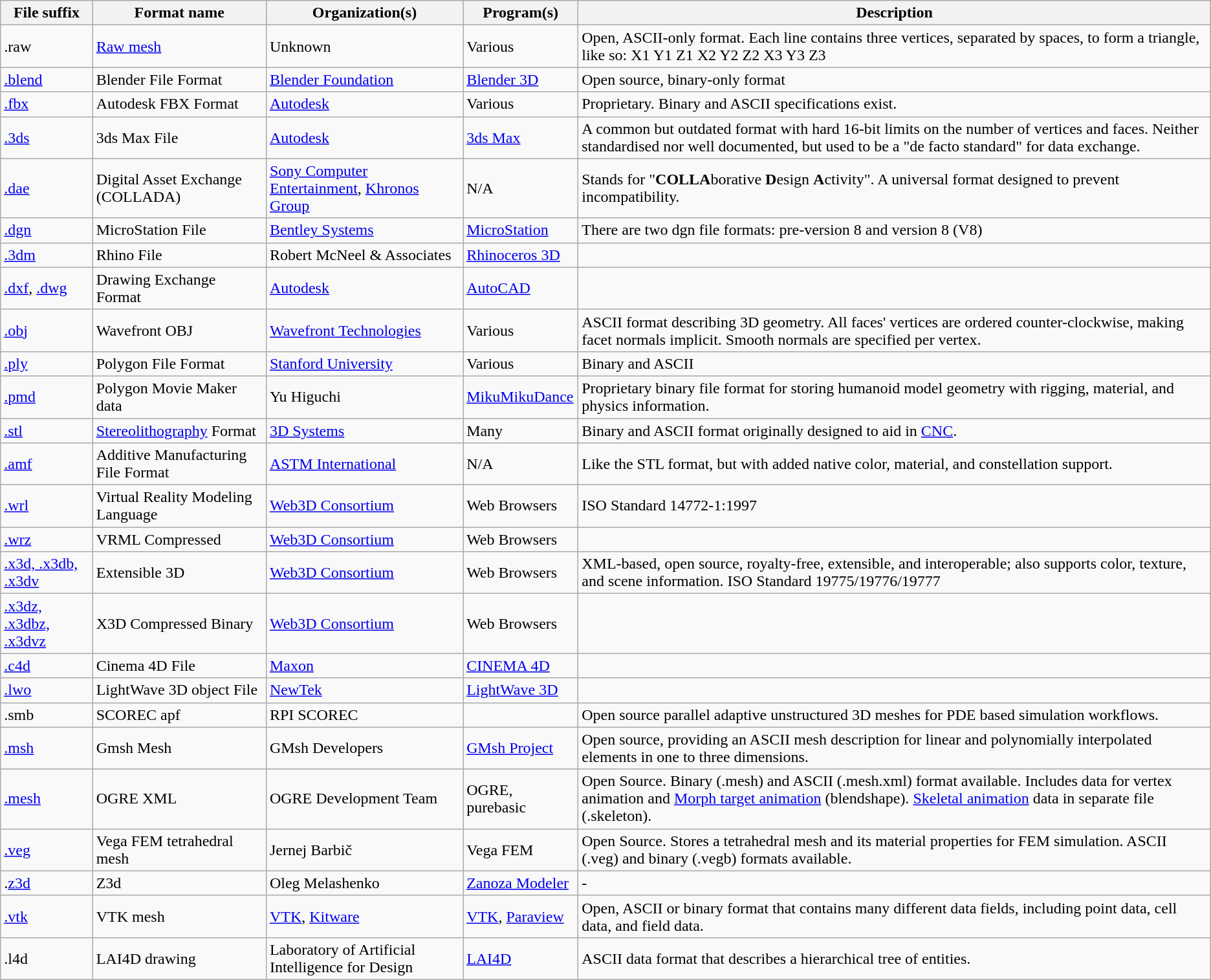<table class="wikitable sortable">
<tr>
<th>File suffix</th>
<th>Format name</th>
<th>Organization(s)</th>
<th>Program(s)</th>
<th>Description</th>
</tr>
<tr>
<td>.raw</td>
<td><a href='#'>Raw mesh</a></td>
<td>Unknown</td>
<td>Various</td>
<td>Open, ASCII-only format. Each line contains three vertices, separated by spaces, to form a triangle, like so: X1 Y1 Z1 X2 Y2 Z2 X3 Y3 Z3</td>
</tr>
<tr>
<td><a href='#'>.blend</a></td>
<td>Blender File Format</td>
<td><a href='#'>Blender Foundation</a></td>
<td><a href='#'>Blender 3D</a></td>
<td>Open source, binary-only format</td>
</tr>
<tr>
<td><a href='#'>.fbx</a></td>
<td>Autodesk FBX Format</td>
<td><a href='#'>Autodesk</a></td>
<td>Various</td>
<td>Proprietary. Binary and ASCII specifications exist.</td>
</tr>
<tr>
<td><a href='#'>.3ds</a></td>
<td>3ds Max File</td>
<td><a href='#'>Autodesk</a></td>
<td><a href='#'>3ds Max</a></td>
<td>A common but outdated format with hard 16-bit limits on the number of vertices and faces. Neither standardised nor well documented, but used to be a "de facto standard" for data exchange.</td>
</tr>
<tr>
<td><a href='#'>.dae</a></td>
<td>Digital Asset Exchange (COLLADA)</td>
<td><a href='#'>Sony Computer Entertainment</a>, <a href='#'>Khronos Group</a></td>
<td>N/A</td>
<td>Stands for "<strong>COLLA</strong>borative <strong>D</strong>esign <strong>A</strong>ctivity". A universal format designed to prevent incompatibility.</td>
</tr>
<tr>
<td><a href='#'>.dgn</a></td>
<td>MicroStation File</td>
<td><a href='#'>Bentley Systems</a></td>
<td><a href='#'>MicroStation</a></td>
<td>There are two dgn file formats: pre-version 8 and version 8 (V8)</td>
</tr>
<tr>
<td><a href='#'>.3dm</a></td>
<td>Rhino File</td>
<td>Robert McNeel & Associates</td>
<td><a href='#'>Rhinoceros 3D</a></td>
<td></td>
</tr>
<tr>
<td><a href='#'>.dxf</a>, <a href='#'>.dwg</a></td>
<td>Drawing Exchange Format</td>
<td><a href='#'>Autodesk</a></td>
<td><a href='#'>AutoCAD</a></td>
<td></td>
</tr>
<tr>
<td><a href='#'>.obj</a></td>
<td>Wavefront OBJ</td>
<td><a href='#'>Wavefront Technologies</a></td>
<td>Various</td>
<td>ASCII format describing 3D geometry. All faces' vertices are ordered counter-clockwise, making facet normals implicit. Smooth normals are specified per vertex.</td>
</tr>
<tr>
<td><a href='#'>.ply</a></td>
<td>Polygon File Format</td>
<td><a href='#'>Stanford University</a></td>
<td>Various</td>
<td>Binary and ASCII</td>
</tr>
<tr>
<td><a href='#'>.pmd</a></td>
<td>Polygon Movie Maker data</td>
<td>Yu Higuchi</td>
<td><a href='#'>MikuMikuDance</a></td>
<td>Proprietary binary file format for storing humanoid model geometry with rigging, material, and physics information.</td>
</tr>
<tr>
<td><a href='#'>.stl</a></td>
<td><a href='#'>Stereolithography</a> Format</td>
<td><a href='#'>3D Systems</a></td>
<td>Many</td>
<td>Binary and ASCII format originally designed to aid in <a href='#'>CNC</a>.</td>
</tr>
<tr>
<td><a href='#'>.amf</a></td>
<td>Additive Manufacturing File Format</td>
<td><a href='#'>ASTM International</a></td>
<td>N/A</td>
<td>Like the STL format, but with added native color, material, and constellation support.</td>
</tr>
<tr>
<td><a href='#'>.wrl</a></td>
<td>Virtual Reality Modeling Language</td>
<td><a href='#'>Web3D Consortium</a></td>
<td>Web Browsers</td>
<td>ISO Standard 14772-1:1997</td>
</tr>
<tr>
<td><a href='#'>.wrz</a></td>
<td>VRML Compressed</td>
<td><a href='#'>Web3D Consortium</a></td>
<td>Web Browsers</td>
<td></td>
</tr>
<tr>
<td><a href='#'>.x3d, .x3db, .x3dv</a></td>
<td>Extensible 3D</td>
<td><a href='#'>Web3D Consortium</a></td>
<td>Web Browsers</td>
<td>XML-based, open source, royalty-free, extensible, and interoperable; also supports color, texture, and scene information. ISO Standard 19775/19776/19777</td>
</tr>
<tr>
<td><a href='#'>.x3dz, .x3dbz, .x3dvz</a></td>
<td>X3D Compressed Binary</td>
<td><a href='#'>Web3D Consortium</a></td>
<td>Web Browsers</td>
<td></td>
</tr>
<tr>
<td><a href='#'>.c4d</a></td>
<td>Cinema 4D File</td>
<td><a href='#'>Maxon</a></td>
<td><a href='#'>CINEMA 4D</a></td>
<td></td>
</tr>
<tr>
<td><a href='#'>.lwo</a></td>
<td>LightWave 3D object File</td>
<td><a href='#'>NewTek</a></td>
<td><a href='#'>LightWave 3D</a></td>
<td></td>
</tr>
<tr>
<td>.smb</td>
<td>SCOREC apf</td>
<td>RPI SCOREC</td>
<td></td>
<td>Open source parallel adaptive unstructured 3D meshes for PDE based simulation workflows.</td>
</tr>
<tr>
<td><a href='#'>.msh</a></td>
<td>Gmsh Mesh</td>
<td>GMsh Developers</td>
<td><a href='#'>GMsh Project</a></td>
<td>Open source, providing an ASCII mesh description for linear and polynomially interpolated elements in one to three dimensions.</td>
</tr>
<tr>
<td><a href='#'>.mesh</a></td>
<td>OGRE XML</td>
<td>OGRE Development Team</td>
<td>OGRE, purebasic</td>
<td>Open Source. Binary (.mesh) and ASCII (.mesh.xml) format available. Includes data for vertex animation and <a href='#'>Morph target animation</a> (blendshape). <a href='#'>Skeletal animation</a> data in separate file (.skeleton).</td>
</tr>
<tr>
<td><a href='#'>.veg</a></td>
<td>Vega FEM tetrahedral mesh</td>
<td>Jernej Barbič</td>
<td>Vega FEM</td>
<td>Open Source. Stores a tetrahedral mesh and its material properties for FEM simulation. ASCII (.veg) and binary (.vegb) formats available.</td>
</tr>
<tr>
<td>.<a href='#'>z3d</a></td>
<td>Z3d</td>
<td>Oleg Melashenko</td>
<td><a href='#'>Zanoza Modeler</a></td>
<td>-</td>
</tr>
<tr>
<td><a href='#'>.vtk</a></td>
<td>VTK mesh</td>
<td><a href='#'>VTK</a>, <a href='#'>Kitware</a></td>
<td><a href='#'>VTK</a>, <a href='#'>Paraview</a></td>
<td>Open, ASCII or binary format that contains many different data fields, including point data, cell data, and field data.</td>
</tr>
<tr>
<td>.l4d</td>
<td>LAI4D drawing</td>
<td>Laboratory of Artificial Intelligence for Design</td>
<td><a href='#'>LAI4D</a></td>
<td>ASCII data format that describes a hierarchical tree of entities.</td>
</tr>
</table>
